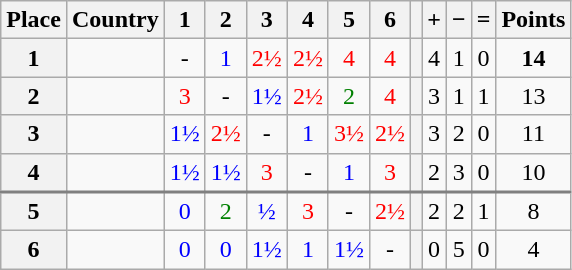<table class="wikitable" style="text-align:center">
<tr>
<th>Place</th>
<th>Country</th>
<th>1</th>
<th>2</th>
<th>3</th>
<th>4</th>
<th>5</th>
<th>6</th>
<th></th>
<th>+</th>
<th>−</th>
<th>=</th>
<th>Points</th>
</tr>
<tr>
<th>1</th>
<td style="text-align: left"></td>
<td>-</td>
<td style="color: blue;">1</td>
<td style="color: red;">2½</td>
<td style="color: red;">2½</td>
<td style="color: red;">4</td>
<td style="color: red;">4</td>
<th></th>
<td>4</td>
<td>1</td>
<td>0</td>
<td><strong>14</strong></td>
</tr>
<tr>
<th>2</th>
<td style="text-align: left"></td>
<td style="color: red;">3</td>
<td>-</td>
<td style="color: blue;">1½</td>
<td style="color: red;">2½</td>
<td style="color: green">2</td>
<td style="color: red;">4</td>
<th></th>
<td>3</td>
<td>1</td>
<td>1</td>
<td>13</td>
</tr>
<tr>
<th>3</th>
<td style="text-align: left"></td>
<td style="color: blue;">1½</td>
<td style="color: red;">2½</td>
<td>-</td>
<td style="color: blue;">1</td>
<td style="color: red;">3½</td>
<td style="color: red;">2½</td>
<th></th>
<td>3</td>
<td>2</td>
<td>0</td>
<td>11</td>
</tr>
<tr>
<th>4</th>
<td style="text-align: left"></td>
<td style="color: blue;">1½</td>
<td style="color: blue;">1½</td>
<td style="color: red;">3</td>
<td>-</td>
<td style="color: blue;">1</td>
<td style="color: red;">3</td>
<th></th>
<td>2</td>
<td>3</td>
<td>0</td>
<td>10</td>
</tr>
<tr style="border-top:2px solid grey;">
<th>5</th>
<td style="text-align: left"></td>
<td style="color: blue;">0</td>
<td style="color: green">2</td>
<td style="color: blue;">½</td>
<td style="color: red;">3</td>
<td>-</td>
<td style="color: red;">2½</td>
<th></th>
<td>2</td>
<td>2</td>
<td>1</td>
<td>8</td>
</tr>
<tr>
<th>6</th>
<td style="text-align: left"></td>
<td style="color: blue;">0</td>
<td style="color: blue;">0</td>
<td style="color: blue;">1½</td>
<td style="color: blue;">1</td>
<td style="color: blue;">1½</td>
<td>-</td>
<th></th>
<td>0</td>
<td>5</td>
<td>0</td>
<td>4</td>
</tr>
</table>
